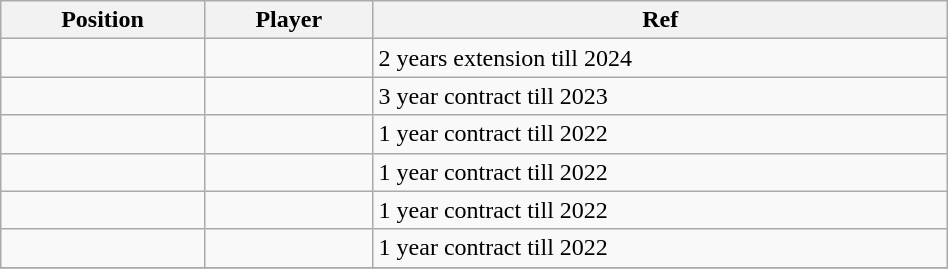<table class="wikitable sortable" style="width:50%; text-align:center; font-size:100%; text-align:left;">
<tr>
<th><strong>Position</strong></th>
<th><strong>Player</strong></th>
<th><strong>Ref</strong></th>
</tr>
<tr>
<td></td>
<td></td>
<td>2 years extension till 2024</td>
</tr>
<tr>
<td></td>
<td></td>
<td>3 year contract till 2023</td>
</tr>
<tr>
<td></td>
<td></td>
<td>1 year contract till 2022</td>
</tr>
<tr>
<td></td>
<td></td>
<td>1 year contract till 2022</td>
</tr>
<tr>
<td></td>
<td></td>
<td>1 year contract till 2022</td>
</tr>
<tr>
<td></td>
<td></td>
<td>1 year contract till 2022</td>
</tr>
<tr>
</tr>
</table>
